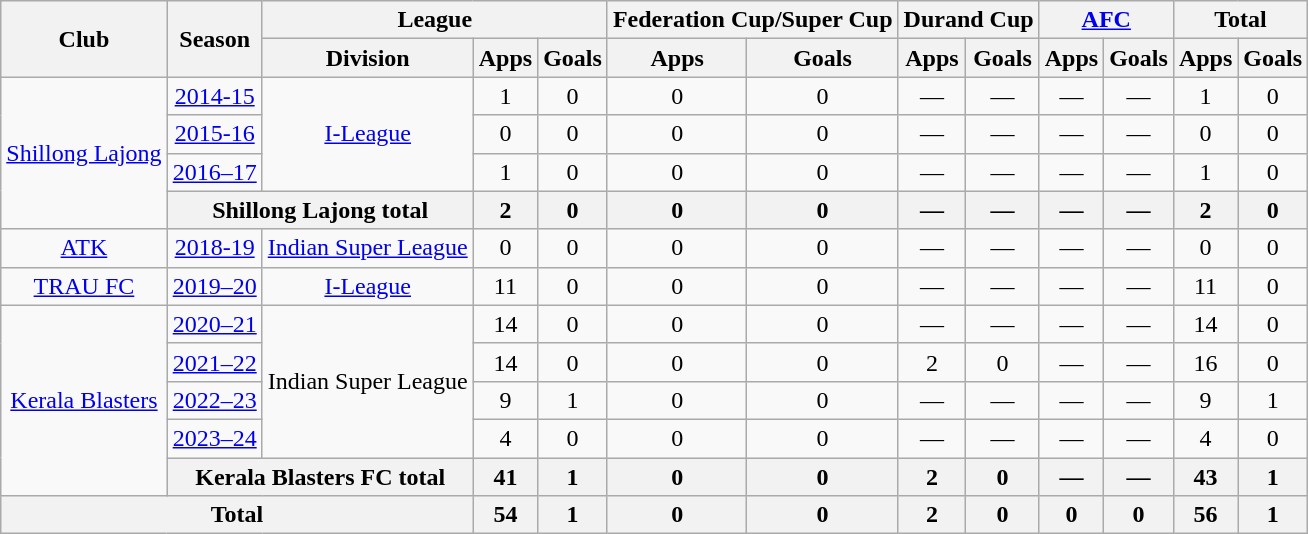<table class="wikitable" style="text-align: center;">
<tr>
<th rowspan="2">Club</th>
<th rowspan="2">Season</th>
<th colspan="3">League</th>
<th colspan="2">Federation Cup/Super Cup</th>
<th colspan="2">Durand Cup</th>
<th colspan="2"><a href='#'>AFC</a></th>
<th colspan="2">Total</th>
</tr>
<tr>
<th>Division</th>
<th>Apps</th>
<th>Goals</th>
<th>Apps</th>
<th>Goals</th>
<th>Apps</th>
<th>Goals</th>
<th>Apps</th>
<th>Goals</th>
<th>Apps</th>
<th>Goals</th>
</tr>
<tr>
<td rowspan="4"><a href='#'>Shillong Lajong</a></td>
<td><a href='#'>2014-15</a></td>
<td rowspan="3"><a href='#'>I-League</a></td>
<td>1</td>
<td>0</td>
<td>0</td>
<td>0</td>
<td>—</td>
<td>—</td>
<td>—</td>
<td>—</td>
<td>1</td>
<td>0</td>
</tr>
<tr>
<td><a href='#'>2015-16</a></td>
<td>0</td>
<td>0</td>
<td>0</td>
<td>0</td>
<td>—</td>
<td>—</td>
<td>—</td>
<td>—</td>
<td>0</td>
<td>0</td>
</tr>
<tr>
<td><a href='#'>2016–17</a></td>
<td>1</td>
<td>0</td>
<td>0</td>
<td>0</td>
<td>—</td>
<td>—</td>
<td>—</td>
<td>—</td>
<td>1</td>
<td>0</td>
</tr>
<tr>
<th colspan="2">Shillong Lajong total</th>
<th>2</th>
<th>0</th>
<th>0</th>
<th>0</th>
<th>—</th>
<th>—</th>
<th>—</th>
<th>—</th>
<th>2</th>
<th>0</th>
</tr>
<tr>
<td><a href='#'>ATK</a></td>
<td><a href='#'>2018-19</a></td>
<td><a href='#'>Indian Super League</a></td>
<td>0</td>
<td>0</td>
<td>0</td>
<td>0</td>
<td>—</td>
<td>—</td>
<td>—</td>
<td>—</td>
<td>0</td>
<td>0</td>
</tr>
<tr>
<td rowspan="1"><a href='#'>TRAU FC</a></td>
<td><a href='#'>2019–20</a></td>
<td><a href='#'>I-League</a></td>
<td>11</td>
<td>0</td>
<td>0</td>
<td>0</td>
<td>—</td>
<td>—</td>
<td>—</td>
<td>—</td>
<td>11</td>
<td>0</td>
</tr>
<tr>
<td rowspan="5"><a href='#'>Kerala Blasters</a></td>
<td><a href='#'>2020–21</a></td>
<td rowspan="4">Indian Super League</td>
<td>14</td>
<td>0</td>
<td>0</td>
<td>0</td>
<td>—</td>
<td>—</td>
<td>—</td>
<td>—</td>
<td>14</td>
<td>0</td>
</tr>
<tr>
<td><a href='#'>2021–22</a></td>
<td>14</td>
<td>0</td>
<td>0</td>
<td>0</td>
<td>2</td>
<td>0</td>
<td>—</td>
<td>—</td>
<td>16</td>
<td>0</td>
</tr>
<tr>
<td><a href='#'>2022–23</a></td>
<td>9</td>
<td>1</td>
<td>0</td>
<td>0</td>
<td>—</td>
<td>—</td>
<td>—</td>
<td>—</td>
<td>9</td>
<td>1</td>
</tr>
<tr>
<td><a href='#'>2023–24</a></td>
<td>4</td>
<td>0</td>
<td>0</td>
<td>0</td>
<td>—</td>
<td>—</td>
<td>—</td>
<td>—</td>
<td>4</td>
<td>0</td>
</tr>
<tr>
<th colspan="2">Kerala Blasters FC total</th>
<th>41</th>
<th>1</th>
<th>0</th>
<th>0</th>
<th>2</th>
<th>0</th>
<th>—</th>
<th>—</th>
<th>43</th>
<th>1</th>
</tr>
<tr>
<th colspan="3">Total</th>
<th>54</th>
<th>1</th>
<th>0</th>
<th>0</th>
<th>2</th>
<th>0</th>
<th>0</th>
<th>0</th>
<th>56</th>
<th>1</th>
</tr>
</table>
